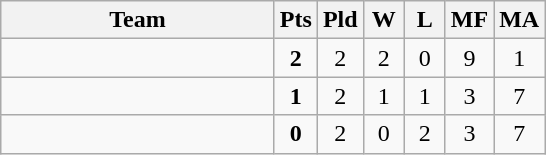<table class=wikitable style="text-align:center">
<tr>
<th width=175>Team</th>
<th width=20>Pts</th>
<th width=20>Pld</th>
<th width=20>W</th>
<th width=20>L</th>
<th width=20>MF</th>
<th width=20>MA</th>
</tr>
<tr>
<td style="text-align:left"></td>
<td><strong>2</strong></td>
<td>2</td>
<td>2</td>
<td>0</td>
<td>9</td>
<td>1</td>
</tr>
<tr>
<td style="text-align:left"></td>
<td><strong>1</strong></td>
<td>2</td>
<td>1</td>
<td>1</td>
<td>3</td>
<td>7</td>
</tr>
<tr>
<td style="text-align:left"></td>
<td><strong>0</strong></td>
<td>2</td>
<td>0</td>
<td>2</td>
<td>3</td>
<td>7</td>
</tr>
</table>
